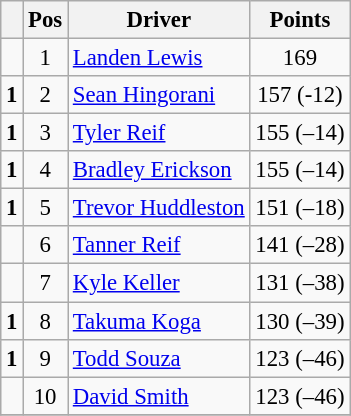<table class="wikitable" style="font-size: 95%;">
<tr>
<th></th>
<th>Pos</th>
<th>Driver</th>
<th>Points</th>
</tr>
<tr>
<td align="left"></td>
<td style="text-align:center;">1</td>
<td><a href='#'>Landen Lewis</a></td>
<td style="text-align:center;">169</td>
</tr>
<tr>
<td align="left"> <strong>1</strong></td>
<td style="text-align:center;">2</td>
<td><a href='#'>Sean Hingorani</a></td>
<td style="text-align:center;">157 (-12)</td>
</tr>
<tr>
<td align="left"> <strong>1</strong></td>
<td style="text-align:center;">3</td>
<td><a href='#'>Tyler Reif</a></td>
<td style="text-align:center;">155 (–14)</td>
</tr>
<tr>
<td align="left"> <strong>1</strong></td>
<td style="text-align:center;">4</td>
<td><a href='#'>Bradley Erickson</a></td>
<td style="text-align:center;">155 (–14)</td>
</tr>
<tr>
<td align="left"> <strong>1</strong></td>
<td style="text-align:center;">5</td>
<td><a href='#'>Trevor Huddleston</a></td>
<td style="text-align:center;">151 (–18)</td>
</tr>
<tr>
<td align="left"></td>
<td style="text-align:center;">6</td>
<td><a href='#'>Tanner Reif</a></td>
<td style="text-align:center;">141 (–28)</td>
</tr>
<tr>
<td align="left"></td>
<td style="text-align:center;">7</td>
<td><a href='#'>Kyle Keller</a></td>
<td style="text-align:center;">131 (–38)</td>
</tr>
<tr>
<td align="left"> <strong>1</strong></td>
<td style="text-align:center;">8</td>
<td><a href='#'>Takuma Koga</a></td>
<td style="text-align:center;">130 (–39)</td>
</tr>
<tr>
<td align="left"> <strong>1</strong></td>
<td style="text-align:center;">9</td>
<td><a href='#'>Todd Souza</a></td>
<td style="text-align:center;">123 (–46)</td>
</tr>
<tr>
<td align="left"></td>
<td style="text-align:center;">10</td>
<td><a href='#'>David Smith</a></td>
<td style="text-align:center;">123 (–46)</td>
</tr>
<tr class="sortbottom">
</tr>
</table>
